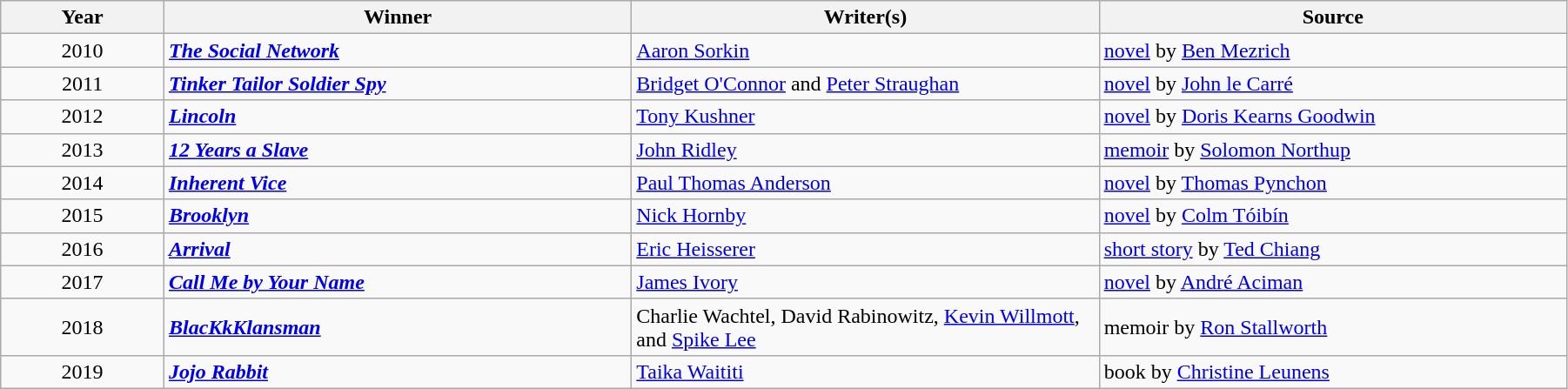<table class="wikitable" width="95%" cellpadding="5">
<tr>
<th width="100"><strong>Year</strong></th>
<th width="300"><strong>Winner</strong></th>
<th width="300"><strong>Writer(s)</strong></th>
<th width="300"><strong>Source</strong></th>
</tr>
<tr>
<td style="text-align:center;">2010</td>
<td><strong><em><a href='#'>The Social Network</a></em></strong></td>
<td><a href='#'>Aaron Sorkin</a></td>
<td><a href='#'>novel</a> by <a href='#'>Ben Mezrich</a></td>
</tr>
<tr>
<td style="text-align:center;">2011</td>
<td><strong><em><a href='#'>Tinker Tailor Soldier Spy</a></em></strong></td>
<td><a href='#'>Bridget O'Connor</a> and <a href='#'>Peter Straughan</a></td>
<td><a href='#'>novel</a> by <a href='#'>John le Carré</a></td>
</tr>
<tr>
<td style="text-align:center;">2012</td>
<td><strong><em><a href='#'>Lincoln</a></em></strong></td>
<td><a href='#'>Tony Kushner</a></td>
<td><a href='#'>novel</a> by <a href='#'>Doris Kearns Goodwin</a></td>
</tr>
<tr>
<td style="text-align:center;">2013</td>
<td><strong><em><a href='#'>12 Years a Slave</a></em></strong></td>
<td><a href='#'>John Ridley</a></td>
<td><a href='#'>memoir</a> by <a href='#'>Solomon Northup</a></td>
</tr>
<tr>
<td style="text-align:center;">2014</td>
<td><strong><em><a href='#'>Inherent Vice</a></em></strong></td>
<td><a href='#'>Paul Thomas Anderson</a></td>
<td><a href='#'>novel</a> by <a href='#'>Thomas Pynchon</a></td>
</tr>
<tr>
<td style="text-align:center;">2015</td>
<td><strong><em><a href='#'>Brooklyn</a></em></strong></td>
<td><a href='#'>Nick Hornby</a></td>
<td><a href='#'>novel</a> by <a href='#'>Colm Tóibín</a></td>
</tr>
<tr>
<td style="text-align:center;">2016</td>
<td><strong><em><a href='#'>Arrival</a></em></strong></td>
<td><a href='#'>Eric Heisserer</a></td>
<td><a href='#'>short story</a> by <a href='#'>Ted Chiang</a></td>
</tr>
<tr>
<td style="text-align:center;">2017</td>
<td><strong><em><a href='#'>Call Me by Your Name</a></em></strong></td>
<td><a href='#'>James Ivory</a></td>
<td><a href='#'>novel</a> by <a href='#'>André Aciman</a></td>
</tr>
<tr>
<td style="text-align:center;">2018</td>
<td><strong><em><a href='#'>BlacKkKlansman</a></em></strong></td>
<td>Charlie Wachtel, David Rabinowitz, <a href='#'>Kevin Willmott</a>, and <a href='#'>Spike Lee</a></td>
<td>memoir by <a href='#'>Ron Stallworth</a></td>
</tr>
<tr>
<td style="text-align:center;">2019</td>
<td><strong><em><a href='#'>Jojo Rabbit</a></em></strong></td>
<td><a href='#'>Taika Waititi</a></td>
<td>book by <a href='#'>Christine Leunens</a></td>
</tr>
</table>
